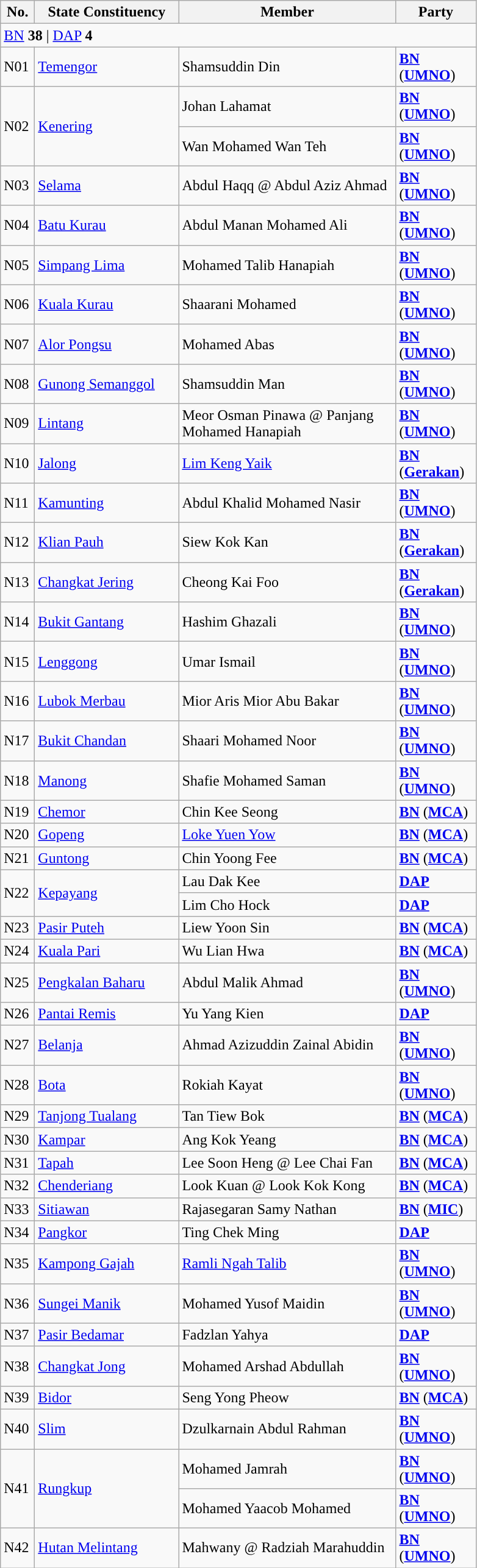<table class="wikitable sortable">
<tr>
<th style="width:30px;">No.</th>
<th style="width:150px;">State Constituency</th>
<th style="width:230px;">Member</th>
<th style="width:80px;">Party</th>
</tr>
<tr>
<td colspan="4"><a href='#'>BN</a> <strong>38</strong> | <a href='#'>DAP</a> <strong>4</strong></td>
</tr>
<tr>
<td>N01</td>
<td><a href='#'>Temengor</a></td>
<td>Shamsuddin Din</td>
<td><strong><a href='#'>BN</a></strong> (<strong><a href='#'>UMNO</a></strong>)</td>
</tr>
<tr>
<td rowspan=2>N02</td>
<td rowspan=2><a href='#'>Kenering</a></td>
<td>Johan Lahamat </td>
<td><strong><a href='#'>BN</a></strong> (<strong><a href='#'>UMNO</a></strong>)</td>
</tr>
<tr>
<td>Wan Mohamed Wan Teh </td>
<td><strong><a href='#'>BN</a></strong> (<strong><a href='#'>UMNO</a></strong>)</td>
</tr>
<tr>
<td>N03</td>
<td><a href='#'>Selama</a></td>
<td>Abdul Haqq @ Abdul Aziz Ahmad</td>
<td><strong><a href='#'>BN</a></strong> (<strong><a href='#'>UMNO</a></strong>)</td>
</tr>
<tr>
<td>N04</td>
<td><a href='#'>Batu Kurau</a></td>
<td>Abdul Manan Mohamed Ali</td>
<td><strong><a href='#'>BN</a></strong> (<strong><a href='#'>UMNO</a></strong>)</td>
</tr>
<tr>
<td>N05</td>
<td><a href='#'>Simpang Lima</a></td>
<td>Mohamed Talib Hanapiah</td>
<td><strong><a href='#'>BN</a></strong> (<strong><a href='#'>UMNO</a></strong>)</td>
</tr>
<tr>
<td>N06</td>
<td><a href='#'>Kuala Kurau</a></td>
<td>Shaarani Mohamed</td>
<td><strong><a href='#'>BN</a></strong> (<strong><a href='#'>UMNO</a></strong>)</td>
</tr>
<tr>
<td>N07</td>
<td><a href='#'>Alor Pongsu</a></td>
<td>Mohamed Abas</td>
<td><strong><a href='#'>BN</a></strong> (<strong><a href='#'>UMNO</a></strong>)</td>
</tr>
<tr>
<td>N08</td>
<td><a href='#'>Gunong Semanggol</a></td>
<td>Shamsuddin Man</td>
<td><strong><a href='#'>BN</a></strong> (<strong><a href='#'>UMNO</a></strong>)</td>
</tr>
<tr>
<td>N09</td>
<td><a href='#'>Lintang</a></td>
<td>Meor Osman Pinawa @ Panjang Mohamed Hanapiah</td>
<td><strong><a href='#'>BN</a></strong> (<strong><a href='#'>UMNO</a></strong>)</td>
</tr>
<tr>
<td>N10</td>
<td><a href='#'>Jalong</a></td>
<td><a href='#'>Lim Keng Yaik</a></td>
<td><strong><a href='#'>BN</a></strong> (<strong><a href='#'>Gerakan</a></strong>)</td>
</tr>
<tr>
<td>N11</td>
<td><a href='#'>Kamunting</a></td>
<td>Abdul Khalid Mohamed Nasir</td>
<td><strong><a href='#'>BN</a></strong> (<strong><a href='#'>UMNO</a></strong>)</td>
</tr>
<tr>
<td>N12</td>
<td><a href='#'>Klian Pauh</a></td>
<td>Siew Kok Kan</td>
<td><strong><a href='#'>BN</a></strong> (<strong><a href='#'>Gerakan</a></strong>)</td>
</tr>
<tr>
<td>N13</td>
<td><a href='#'>Changkat Jering</a></td>
<td>Cheong Kai Foo</td>
<td><strong><a href='#'>BN</a></strong> (<strong><a href='#'>Gerakan</a></strong>)</td>
</tr>
<tr>
<td>N14</td>
<td><a href='#'>Bukit Gantang</a></td>
<td>Hashim Ghazali</td>
<td><strong><a href='#'>BN</a></strong> (<strong><a href='#'>UMNO</a></strong>)</td>
</tr>
<tr>
<td>N15</td>
<td><a href='#'>Lenggong</a></td>
<td>Umar Ismail</td>
<td><strong><a href='#'>BN</a></strong> (<strong><a href='#'>UMNO</a></strong>)</td>
</tr>
<tr>
<td>N16</td>
<td><a href='#'>Lubok Merbau</a></td>
<td>Mior Aris Mior Abu Bakar</td>
<td><strong><a href='#'>BN</a></strong> (<strong><a href='#'>UMNO</a></strong>)</td>
</tr>
<tr>
<td>N17</td>
<td><a href='#'>Bukit Chandan</a></td>
<td>Shaari Mohamed Noor</td>
<td><strong><a href='#'>BN</a></strong> (<strong><a href='#'>UMNO</a></strong>)</td>
</tr>
<tr>
<td>N18</td>
<td><a href='#'>Manong</a></td>
<td>Shafie Mohamed Saman</td>
<td><strong><a href='#'>BN</a></strong> (<strong><a href='#'>UMNO</a></strong>)</td>
</tr>
<tr>
<td>N19</td>
<td><a href='#'>Chemor</a></td>
<td>Chin Kee Seong</td>
<td><strong><a href='#'>BN</a></strong> (<strong><a href='#'>MCA</a></strong>)</td>
</tr>
<tr>
<td>N20</td>
<td><a href='#'>Gopeng</a></td>
<td><a href='#'>Loke Yuen Yow</a></td>
<td><strong><a href='#'>BN</a></strong> (<strong><a href='#'>MCA</a></strong>)</td>
</tr>
<tr>
<td>N21</td>
<td><a href='#'>Guntong</a></td>
<td>Chin Yoong Fee</td>
<td><strong><a href='#'>BN</a></strong> (<strong><a href='#'>MCA</a></strong>)</td>
</tr>
<tr>
<td rowspan=2>N22</td>
<td rowspan=2><a href='#'>Kepayang</a></td>
<td>Lau Dak Kee </td>
<td><strong><a href='#'>DAP</a></strong></td>
</tr>
<tr>
<td>Lim Cho Hock </td>
<td><strong><a href='#'>DAP</a></strong></td>
</tr>
<tr>
<td>N23</td>
<td><a href='#'>Pasir Puteh</a></td>
<td>Liew Yoon Sin</td>
<td><strong><a href='#'>BN</a></strong> (<strong><a href='#'>MCA</a></strong>)</td>
</tr>
<tr>
<td>N24</td>
<td><a href='#'>Kuala Pari</a></td>
<td>Wu Lian Hwa</td>
<td><strong><a href='#'>BN</a></strong> (<strong><a href='#'>MCA</a></strong>)</td>
</tr>
<tr>
<td>N25</td>
<td><a href='#'>Pengkalan Baharu</a></td>
<td>Abdul Malik Ahmad</td>
<td><strong><a href='#'>BN</a></strong> (<strong><a href='#'>UMNO</a></strong>)</td>
</tr>
<tr>
<td>N26</td>
<td><a href='#'>Pantai Remis</a></td>
<td>Yu Yang Kien</td>
<td><strong><a href='#'>DAP</a></strong></td>
</tr>
<tr>
<td>N27</td>
<td><a href='#'>Belanja</a></td>
<td>Ahmad Azizuddin Zainal Abidin</td>
<td><strong><a href='#'>BN</a></strong> (<strong><a href='#'>UMNO</a></strong>)</td>
</tr>
<tr>
<td>N28</td>
<td><a href='#'>Bota</a></td>
<td>Rokiah Kayat</td>
<td><strong><a href='#'>BN</a></strong> (<strong><a href='#'>UMNO</a></strong>)</td>
</tr>
<tr>
<td>N29</td>
<td><a href='#'>Tanjong Tualang</a></td>
<td>Tan Tiew Bok</td>
<td><strong><a href='#'>BN</a></strong> (<strong><a href='#'>MCA</a></strong>)</td>
</tr>
<tr>
<td>N30</td>
<td><a href='#'>Kampar</a></td>
<td>Ang Kok Yeang</td>
<td><strong><a href='#'>BN</a></strong> (<strong><a href='#'>MCA</a></strong>)</td>
</tr>
<tr>
<td>N31</td>
<td><a href='#'>Tapah</a></td>
<td>Lee Soon Heng @ Lee Chai Fan</td>
<td><strong><a href='#'>BN</a></strong> (<strong><a href='#'>MCA</a></strong>)</td>
</tr>
<tr>
<td>N32</td>
<td><a href='#'>Chenderiang</a></td>
<td>Look Kuan @ Look Kok Kong</td>
<td><strong><a href='#'>BN</a></strong> (<strong><a href='#'>MCA</a></strong>)</td>
</tr>
<tr>
<td>N33</td>
<td><a href='#'>Sitiawan</a></td>
<td>Rajasegaran Samy Nathan</td>
<td><strong><a href='#'>BN</a></strong> (<strong><a href='#'>MIC</a></strong>)</td>
</tr>
<tr>
<td>N34</td>
<td><a href='#'>Pangkor</a></td>
<td>Ting Chek Ming</td>
<td><strong><a href='#'>DAP</a></strong></td>
</tr>
<tr>
<td>N35</td>
<td><a href='#'>Kampong Gajah</a></td>
<td><a href='#'>Ramli Ngah Talib</a></td>
<td><strong><a href='#'>BN</a></strong> (<strong><a href='#'>UMNO</a></strong>)</td>
</tr>
<tr>
<td>N36</td>
<td><a href='#'>Sungei Manik</a></td>
<td>Mohamed Yusof Maidin</td>
<td><strong><a href='#'>BN</a></strong> (<strong><a href='#'>UMNO</a></strong>)</td>
</tr>
<tr>
<td>N37</td>
<td><a href='#'>Pasir Bedamar</a></td>
<td>Fadzlan Yahya</td>
<td><strong><a href='#'>DAP</a></strong></td>
</tr>
<tr>
<td>N38</td>
<td><a href='#'>Changkat Jong</a></td>
<td>Mohamed Arshad Abdullah</td>
<td><strong><a href='#'>BN</a></strong> (<strong><a href='#'>UMNO</a></strong>)</td>
</tr>
<tr>
<td>N39</td>
<td><a href='#'>Bidor</a></td>
<td>Seng Yong Pheow</td>
<td><strong><a href='#'>BN</a></strong> (<strong><a href='#'>MCA</a></strong>)</td>
</tr>
<tr>
<td>N40</td>
<td><a href='#'>Slim</a></td>
<td>Dzulkarnain Abdul Rahman</td>
<td><strong><a href='#'>BN</a></strong> (<strong><a href='#'>UMNO</a></strong>)</td>
</tr>
<tr>
<td rowspan=2>N41</td>
<td rowspan=2><a href='#'>Rungkup</a></td>
<td>Mohamed Jamrah </td>
<td><strong><a href='#'>BN</a></strong> (<strong><a href='#'>UMNO</a></strong>)</td>
</tr>
<tr>
<td>Mohamed Yaacob Mohamed </td>
<td><strong><a href='#'>BN</a></strong> (<strong><a href='#'>UMNO</a></strong>)</td>
</tr>
<tr>
<td>N42</td>
<td><a href='#'>Hutan Melintang</a></td>
<td>Mahwany @ Radziah Marahuddin</td>
<td><strong><a href='#'>BN</a></strong> (<strong><a href='#'>UMNO</a></strong>)</td>
</tr>
</table>
